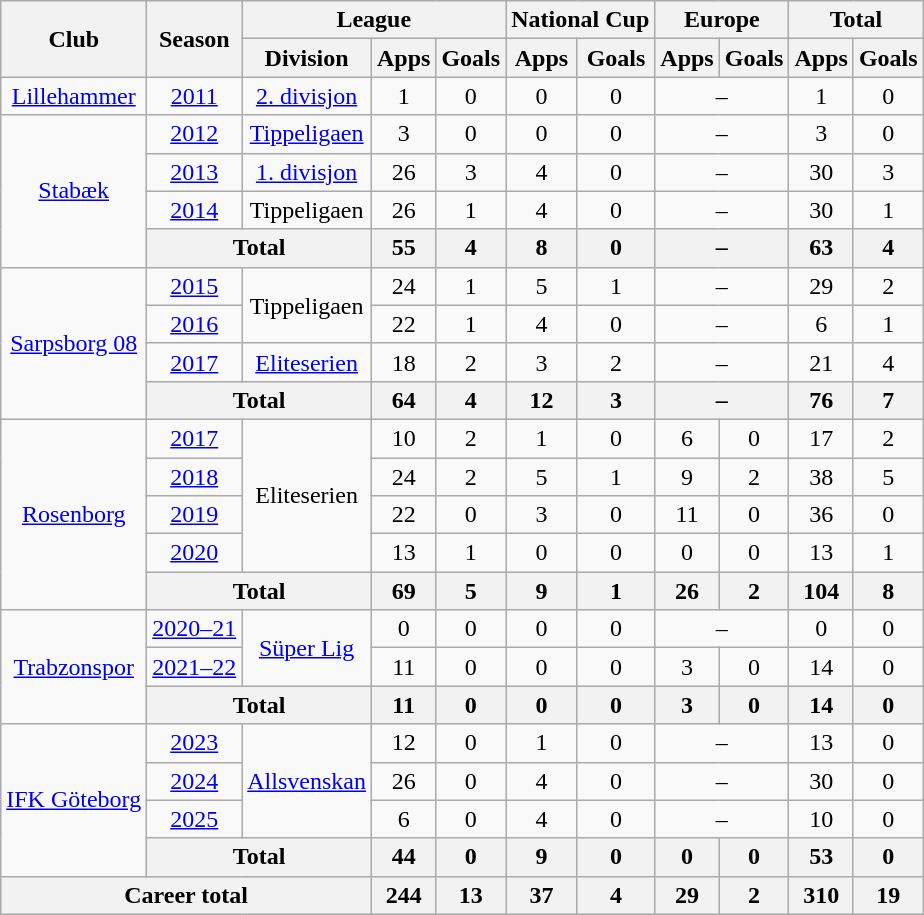<table class="wikitable" style="text-align: center;">
<tr>
<th rowspan="2">Club</th>
<th rowspan="2">Season</th>
<th colspan="3">League</th>
<th colspan="2">National Cup</th>
<th colspan="2">Europe</th>
<th colspan="2">Total</th>
</tr>
<tr>
<th>Division</th>
<th>Apps</th>
<th>Goals</th>
<th>Apps</th>
<th>Goals</th>
<th>Apps</th>
<th>Goals</th>
<th>Apps</th>
<th>Goals</th>
</tr>
<tr>
<td><a href='#'>Lillehammer</a></td>
<td><a href='#'>2011</a></td>
<td><a href='#'>2. divisjon</a></td>
<td>1</td>
<td>0</td>
<td>0</td>
<td>0</td>
<td colspan="2">–</td>
<td>1</td>
<td>0</td>
</tr>
<tr>
<td rowspan="4"><a href='#'>Stabæk</a></td>
<td><a href='#'>2012</a></td>
<td><a href='#'>Tippeligaen</a></td>
<td>3</td>
<td>0</td>
<td>0</td>
<td>0</td>
<td colspan="2">–</td>
<td>3</td>
<td>0</td>
</tr>
<tr>
<td><a href='#'>2013</a></td>
<td><a href='#'>1. divisjon</a></td>
<td>26</td>
<td>3</td>
<td>4</td>
<td>0</td>
<td colspan="2">–</td>
<td>30</td>
<td>3</td>
</tr>
<tr>
<td><a href='#'>2014</a></td>
<td>Tippeligaen</td>
<td>26</td>
<td>1</td>
<td>4</td>
<td>0</td>
<td colspan="2">–</td>
<td>30</td>
<td>1</td>
</tr>
<tr>
<th colspan="2">Total</th>
<th>55</th>
<th>4</th>
<th>8</th>
<th>0</th>
<th colspan="2">–</th>
<th>63</th>
<th>4</th>
</tr>
<tr>
<td rowspan="4"><a href='#'>Sarpsborg 08</a></td>
<td><a href='#'>2015</a></td>
<td rowspan="2">Tippeligaen</td>
<td>24</td>
<td>1</td>
<td>5</td>
<td>1</td>
<td colspan="2">–</td>
<td>29</td>
<td>2</td>
</tr>
<tr>
<td><a href='#'>2016</a></td>
<td>22</td>
<td>1</td>
<td>4</td>
<td>0</td>
<td colspan="2">–</td>
<td>6</td>
<td>1</td>
</tr>
<tr>
<td><a href='#'>2017</a></td>
<td><a href='#'>Eliteserien</a></td>
<td>18</td>
<td>2</td>
<td>3</td>
<td>2</td>
<td colspan="2">–</td>
<td>21</td>
<td>4</td>
</tr>
<tr>
<th colspan="2">Total</th>
<th>64</th>
<th>4</th>
<th>12</th>
<th>3</th>
<th colspan="2">–</th>
<th>76</th>
<th>7</th>
</tr>
<tr>
<td rowspan="5"><a href='#'>Rosenborg</a></td>
<td><a href='#'>2017</a></td>
<td rowspan="4">Eliteserien</td>
<td>10</td>
<td>2</td>
<td>1</td>
<td>0</td>
<td>6</td>
<td>0</td>
<td>17</td>
<td>2</td>
</tr>
<tr>
<td><a href='#'>2018</a></td>
<td>24</td>
<td>2</td>
<td>5</td>
<td>1</td>
<td>9</td>
<td>2</td>
<td>38</td>
<td>5</td>
</tr>
<tr>
<td><a href='#'>2019</a></td>
<td>22</td>
<td>0</td>
<td>3</td>
<td>0</td>
<td>11</td>
<td>0</td>
<td>36</td>
<td>0</td>
</tr>
<tr>
<td><a href='#'>2020</a></td>
<td>13</td>
<td>1</td>
<td>0</td>
<td>0</td>
<td>0</td>
<td>0</td>
<td>13</td>
<td>1</td>
</tr>
<tr>
<th colspan="2">Total</th>
<th>69</th>
<th>5</th>
<th>9</th>
<th>1</th>
<th>26</th>
<th>2</th>
<th>104</th>
<th>8</th>
</tr>
<tr>
<td rowspan="3"><a href='#'>Trabzonspor</a></td>
<td><a href='#'>2020–21</a></td>
<td rowspan="2"><a href='#'>Süper Lig</a></td>
<td>0</td>
<td>0</td>
<td>0</td>
<td>0</td>
<td colspan="2">–</td>
<td>0</td>
<td>0</td>
</tr>
<tr>
<td><a href='#'>2021–22</a></td>
<td>11</td>
<td>0</td>
<td>0</td>
<td>0</td>
<td>3</td>
<td>0</td>
<td>14</td>
<td>0</td>
</tr>
<tr>
<th colspan="2">Total</th>
<th>11</th>
<th>0</th>
<th>0</th>
<th>0</th>
<th>3</th>
<th>0</th>
<th>14</th>
<th>0</th>
</tr>
<tr>
<td rowspan="4"><a href='#'>IFK Göteborg</a></td>
<td><a href='#'>2023</a></td>
<td rowspan="3"><a href='#'>Allsvenskan</a></td>
<td>12</td>
<td>0</td>
<td>1</td>
<td>0</td>
<td colspan="2">–</td>
<td>13</td>
<td>0</td>
</tr>
<tr>
<td><a href='#'>2024</a></td>
<td>26</td>
<td>0</td>
<td>4</td>
<td>0</td>
<td colspan="2">–</td>
<td>30</td>
<td>0</td>
</tr>
<tr>
<td><a href='#'>2025</a></td>
<td>6</td>
<td>0</td>
<td>4</td>
<td>0</td>
<td colspan="2">–</td>
<td>10</td>
<td>0</td>
</tr>
<tr>
<th colspan="2">Total</th>
<th>44</th>
<th>0</th>
<th>9</th>
<th>0</th>
<th>0</th>
<th>0</th>
<th>53</th>
<th>0</th>
</tr>
<tr>
<th colspan="3">Career total</th>
<th>244</th>
<th>13</th>
<th>37</th>
<th>4</th>
<th>29</th>
<th>2</th>
<th>310</th>
<th>19</th>
</tr>
</table>
